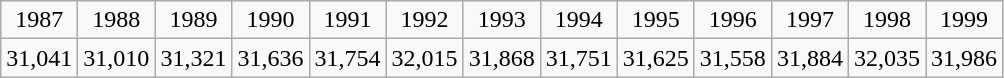<table class="wikitable" style="text-align:center">
<tr>
<td>1987</td>
<td>1988</td>
<td>1989</td>
<td>1990</td>
<td>1991</td>
<td>1992</td>
<td>1993</td>
<td>1994</td>
<td>1995</td>
<td>1996</td>
<td>1997</td>
<td>1998</td>
<td>1999</td>
</tr>
<tr>
<td>31,041</td>
<td>31,010</td>
<td>31,321</td>
<td>31,636</td>
<td>31,754</td>
<td>32,015</td>
<td>31,868</td>
<td>31,751</td>
<td>31,625</td>
<td>31,558</td>
<td>31,884</td>
<td>32,035</td>
<td>31,986</td>
</tr>
</table>
